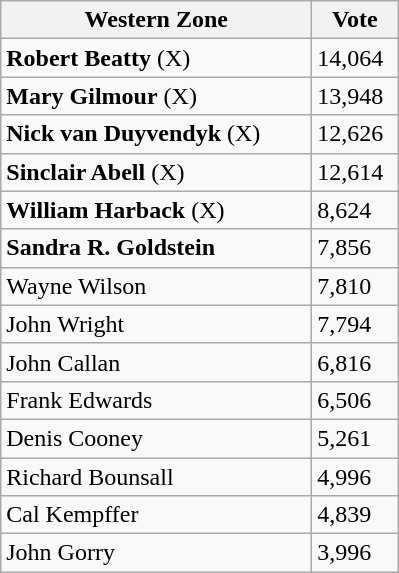<table class="wikitable">
<tr>
<th bgcolor="#DDDDFF" width="200px">Western Zone</th>
<th bgcolor="#DDDDFF" width="50px">Vote</th>
</tr>
<tr>
<td><strong>Robert Beatty</strong> (X)</td>
<td>14,064</td>
</tr>
<tr>
<td><strong>Mary Gilmour</strong> (X)</td>
<td>13,948</td>
</tr>
<tr>
<td><strong>Nick van Duyvendyk</strong> (X)</td>
<td>12,626</td>
</tr>
<tr>
<td><strong>Sinclair Abell</strong> (X)</td>
<td>12,614</td>
</tr>
<tr>
<td><strong>William Harback</strong> (X)</td>
<td>8,624</td>
</tr>
<tr>
<td><strong>Sandra R. Goldstein</strong></td>
<td>7,856</td>
</tr>
<tr>
<td>Wayne Wilson</td>
<td>7,810</td>
</tr>
<tr>
<td>John Wright</td>
<td>7,794</td>
</tr>
<tr>
<td>John Callan</td>
<td>6,816</td>
</tr>
<tr>
<td>Frank Edwards</td>
<td>6,506</td>
</tr>
<tr>
<td>Denis Cooney</td>
<td>5,261</td>
</tr>
<tr>
<td>Richard Bounsall</td>
<td>4,996</td>
</tr>
<tr>
<td>Cal Kempffer</td>
<td>4,839</td>
</tr>
<tr>
<td>John Gorry</td>
<td>3,996</td>
</tr>
</table>
